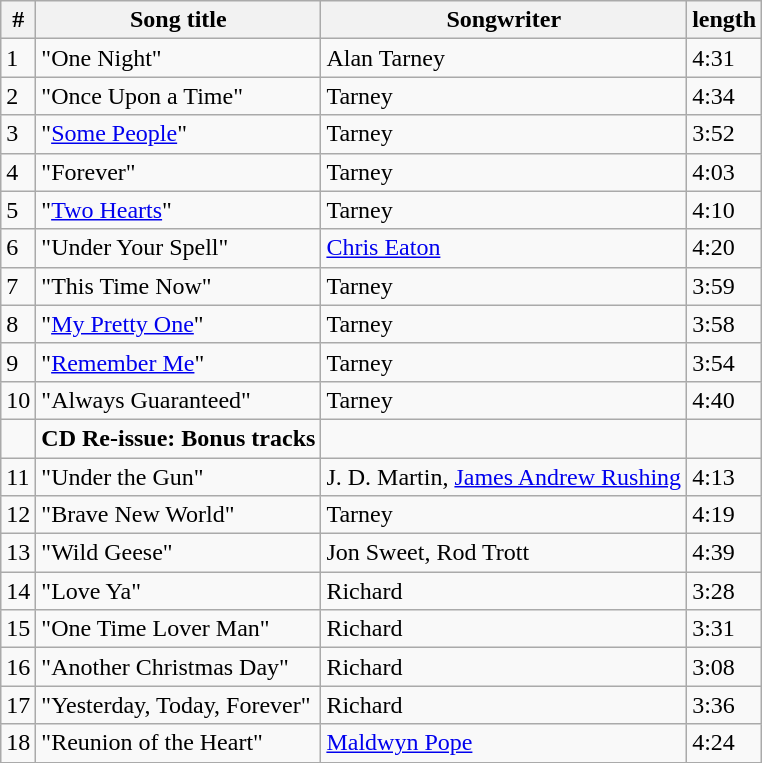<table class="wikitable">
<tr>
<th>#</th>
<th>Song title</th>
<th>Songwriter</th>
<th>length</th>
</tr>
<tr>
<td>1</td>
<td>"One Night"</td>
<td>Alan Tarney</td>
<td>4:31</td>
</tr>
<tr>
<td>2</td>
<td>"Once Upon a Time"</td>
<td>Tarney</td>
<td>4:34</td>
</tr>
<tr>
<td>3</td>
<td>"<a href='#'>Some People</a>"</td>
<td>Tarney</td>
<td>3:52</td>
</tr>
<tr>
<td>4</td>
<td>"Forever"</td>
<td>Tarney</td>
<td>4:03</td>
</tr>
<tr>
<td>5</td>
<td>"<a href='#'>Two Hearts</a>"</td>
<td>Tarney</td>
<td>4:10</td>
</tr>
<tr>
<td>6</td>
<td>"Under Your Spell"</td>
<td><a href='#'>Chris Eaton</a></td>
<td>4:20</td>
</tr>
<tr>
<td>7</td>
<td>"This Time Now"</td>
<td>Tarney</td>
<td>3:59</td>
</tr>
<tr>
<td>8</td>
<td>"<a href='#'>My Pretty One</a>"</td>
<td>Tarney</td>
<td>3:58</td>
</tr>
<tr>
<td>9</td>
<td>"<a href='#'>Remember Me</a>"</td>
<td>Tarney</td>
<td>3:54</td>
</tr>
<tr>
<td>10</td>
<td>"Always Guaranteed"</td>
<td>Tarney</td>
<td>4:40</td>
</tr>
<tr>
<td></td>
<td><strong>CD Re-issue: Bonus tracks</strong></td>
<td></td>
<td></td>
</tr>
<tr>
<td>11</td>
<td>"Under the Gun"</td>
<td>J. D. Martin, <a href='#'>James Andrew Rushing</a></td>
<td>4:13</td>
</tr>
<tr>
<td>12</td>
<td>"Brave New World"</td>
<td>Tarney</td>
<td>4:19</td>
</tr>
<tr>
<td>13</td>
<td>"Wild Geese"</td>
<td>Jon Sweet, Rod Trott</td>
<td>4:39</td>
</tr>
<tr>
<td>14</td>
<td>"Love Ya"</td>
<td>Richard</td>
<td>3:28</td>
</tr>
<tr>
<td>15</td>
<td>"One Time Lover Man"</td>
<td>Richard</td>
<td>3:31</td>
</tr>
<tr>
<td>16</td>
<td>"Another Christmas Day"</td>
<td>Richard</td>
<td>3:08</td>
</tr>
<tr>
<td>17</td>
<td>"Yesterday, Today, Forever"</td>
<td>Richard</td>
<td>3:36</td>
</tr>
<tr>
<td>18</td>
<td>"Reunion of the Heart"</td>
<td><a href='#'>Maldwyn Pope</a></td>
<td>4:24</td>
</tr>
</table>
